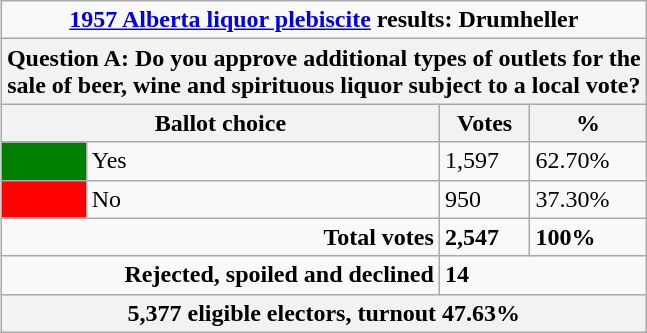<table class="wikitable" align=right>
<tr>
<td colspan=4 align=center><strong><a href='#'>1957 Alberta liquor plebiscite</a> results: Drumheller</strong></td>
</tr>
<tr>
<th colspan=4>Question A: Do you approve additional types of outlets for the<br> sale of beer, wine and spirituous liquor subject to a local vote?</th>
</tr>
<tr>
<th colspan=2>Ballot choice</th>
<th>Votes</th>
<th>%</th>
</tr>
<tr>
<td bgcolor=green></td>
<td>Yes</td>
<td>1,597</td>
<td>62.70%</td>
</tr>
<tr>
<td bgcolor=red></td>
<td>No</td>
<td>950</td>
<td>37.30%</td>
</tr>
<tr>
<td align=right colspan=2><strong>Total votes</strong></td>
<td><strong>2,547</strong></td>
<td><strong>100%</strong></td>
</tr>
<tr>
<td align=right colspan=2><strong>Rejected, spoiled and declined</strong></td>
<td colspan=2><strong>14</strong></td>
</tr>
<tr>
<th colspan=4>5,377 eligible electors, turnout 47.63%</th>
</tr>
</table>
